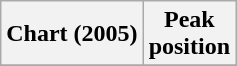<table class="wikitable sortable plainrowheaders" style="text-align:center">
<tr>
<th scope="col">Chart (2005)</th>
<th scope="col">Peak<br>position</th>
</tr>
<tr>
</tr>
</table>
